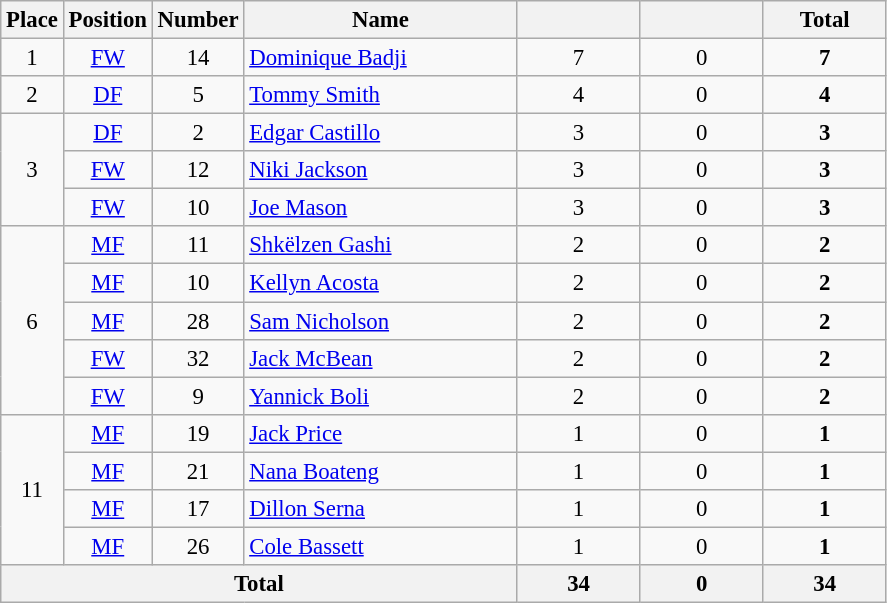<table class="wikitable" style="font-size: 95%; text-align: center;">
<tr>
<th width=30>Place</th>
<th width=30>Position</th>
<th width=30>Number</th>
<th width=175>Name</th>
<th width=75></th>
<th width=75></th>
<th width=75><strong>Total</strong></th>
</tr>
<tr>
<td rowspan="1">1</td>
<td><a href='#'>FW</a></td>
<td>14</td>
<td align="left"> <a href='#'>Dominique Badji</a></td>
<td>7</td>
<td>0</td>
<td><strong>7</strong></td>
</tr>
<tr>
<td rowspan="1">2</td>
<td><a href='#'>DF</a></td>
<td>5</td>
<td align="left"> <a href='#'>Tommy Smith</a></td>
<td>4</td>
<td>0</td>
<td><strong>4</strong></td>
</tr>
<tr>
<td rowspan="3">3</td>
<td><a href='#'>DF</a></td>
<td>2</td>
<td align="left"> <a href='#'>Edgar Castillo</a></td>
<td>3</td>
<td>0</td>
<td><strong>3</strong></td>
</tr>
<tr>
<td><a href='#'>FW</a></td>
<td>12</td>
<td align="left"> <a href='#'>Niki Jackson</a></td>
<td>3</td>
<td>0</td>
<td><strong>3</strong></td>
</tr>
<tr>
<td><a href='#'>FW</a></td>
<td>10</td>
<td align="left"> <a href='#'>Joe Mason</a></td>
<td>3</td>
<td>0</td>
<td><strong>3</strong></td>
</tr>
<tr>
<td rowspan="5">6</td>
<td><a href='#'>MF</a></td>
<td>11</td>
<td align="left"> <a href='#'>Shkëlzen Gashi</a></td>
<td>2</td>
<td>0</td>
<td><strong>2</strong></td>
</tr>
<tr>
<td><a href='#'>MF</a></td>
<td>10</td>
<td align="left"> <a href='#'>Kellyn Acosta</a></td>
<td>2</td>
<td>0</td>
<td><strong>2</strong></td>
</tr>
<tr>
<td><a href='#'>MF</a></td>
<td>28</td>
<td align="left"> <a href='#'>Sam Nicholson</a></td>
<td>2</td>
<td>0</td>
<td><strong>2</strong></td>
</tr>
<tr>
<td><a href='#'>FW</a></td>
<td>32</td>
<td align="left"> <a href='#'>Jack McBean</a></td>
<td>2</td>
<td>0</td>
<td><strong>2</strong></td>
</tr>
<tr>
<td><a href='#'>FW</a></td>
<td>9</td>
<td align="left"> <a href='#'>Yannick Boli</a></td>
<td>2</td>
<td>0</td>
<td><strong>2</strong></td>
</tr>
<tr>
<td rowspan="4">11</td>
<td><a href='#'>MF</a></td>
<td>19</td>
<td align="left"> <a href='#'>Jack Price</a></td>
<td>1</td>
<td>0</td>
<td><strong>1</strong></td>
</tr>
<tr>
<td><a href='#'>MF</a></td>
<td>21</td>
<td align="left"> <a href='#'>Nana Boateng</a></td>
<td>1</td>
<td>0</td>
<td><strong>1</strong></td>
</tr>
<tr>
<td><a href='#'>MF</a></td>
<td>17</td>
<td align="left"> <a href='#'>Dillon Serna</a></td>
<td>1</td>
<td>0</td>
<td><strong>1</strong></td>
</tr>
<tr>
<td><a href='#'>MF</a></td>
<td>26</td>
<td align="left"> <a href='#'>Cole Bassett</a></td>
<td>1</td>
<td>0</td>
<td><strong>1</strong></td>
</tr>
<tr>
<th colspan="4">Total</th>
<th>34</th>
<th>0</th>
<th>34</th>
</tr>
</table>
